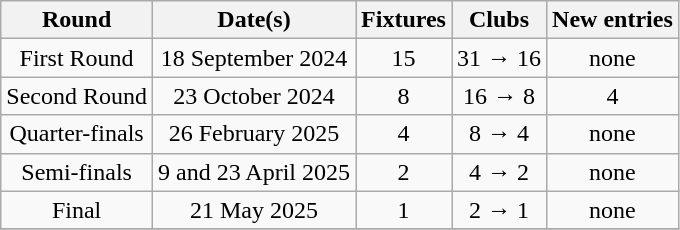<table class="wikitable" style="text-align:center">
<tr>
<th>Round</th>
<th>Date(s)</th>
<th>Fixtures</th>
<th>Clubs</th>
<th>New entries</th>
</tr>
<tr>
<td>First Round</td>
<td>18 September 2024</td>
<td>15</td>
<td>31 → 16</td>
<td>none</td>
</tr>
<tr>
<td>Second Round</td>
<td>23 October 2024</td>
<td>8</td>
<td>16 → 8</td>
<td>4</td>
</tr>
<tr>
<td>Quarter-finals</td>
<td>26 February 2025</td>
<td>4</td>
<td>8 → 4</td>
<td>none</td>
</tr>
<tr>
<td>Semi-finals</td>
<td>9 and 23 April 2025</td>
<td>2</td>
<td>4 → 2</td>
<td>none</td>
</tr>
<tr>
<td>Final</td>
<td>21 May 2025</td>
<td>1</td>
<td>2 → 1</td>
<td>none</td>
</tr>
<tr>
</tr>
</table>
